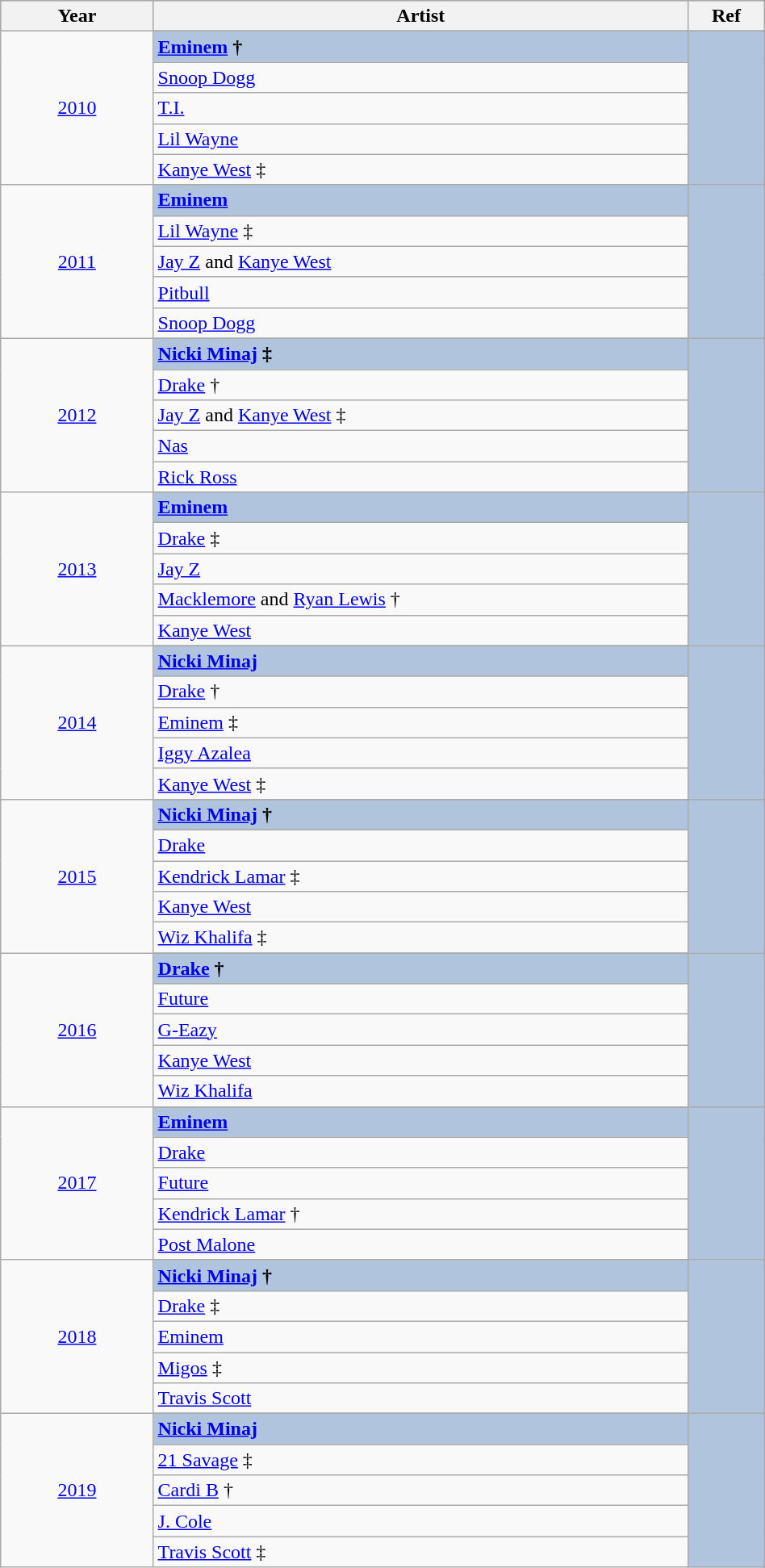<table class="wikitable" style="width:50%;">
<tr style="background:#bebebe;">
<th style="width:10%;">Year</th>
<th style="width:35%;">Artist</th>
<th style="width:5%;">Ref</th>
</tr>
<tr>
<td rowspan="6" align="center"><a href='#'>2010</a></td>
</tr>
<tr style="background:#B0C4DE">
<td><strong><a href='#'>Eminem</a> †</strong></td>
<td rowspan="6" align="center"></td>
</tr>
<tr>
<td><a href='#'>Snoop Dogg</a></td>
</tr>
<tr>
<td><a href='#'>T.I.</a></td>
</tr>
<tr>
<td><a href='#'>Lil Wayne</a></td>
</tr>
<tr>
<td><a href='#'>Kanye West</a> ‡</td>
</tr>
<tr>
<td rowspan="6" align="center"><a href='#'>2011</a></td>
</tr>
<tr style="background:#B0C4DE">
<td><strong><a href='#'>Eminem</a></strong></td>
<td rowspan="6" align="center"></td>
</tr>
<tr>
<td><a href='#'>Lil Wayne</a> ‡</td>
</tr>
<tr>
<td><a href='#'>Jay Z</a> and <a href='#'>Kanye West</a></td>
</tr>
<tr>
<td><a href='#'>Pitbull</a></td>
</tr>
<tr>
<td><a href='#'>Snoop Dogg</a></td>
</tr>
<tr>
<td rowspan="6" align="center"><a href='#'>2012</a></td>
</tr>
<tr style="background:#B0C4DE">
<td><strong><a href='#'>Nicki Minaj</a> ‡</strong></td>
<td rowspan="6" align="center"></td>
</tr>
<tr>
<td><a href='#'>Drake</a> †</td>
</tr>
<tr>
<td><a href='#'>Jay Z</a> and <a href='#'>Kanye West</a> ‡</td>
</tr>
<tr>
<td><a href='#'>Nas</a></td>
</tr>
<tr>
<td><a href='#'>Rick Ross</a></td>
</tr>
<tr>
<td rowspan="6" align="center"><a href='#'>2013</a></td>
</tr>
<tr style="background:#B0C4DE">
<td><strong><a href='#'>Eminem</a></strong></td>
<td rowspan="6" align="center"></td>
</tr>
<tr>
<td><a href='#'>Drake</a> ‡</td>
</tr>
<tr>
<td><a href='#'>Jay Z</a></td>
</tr>
<tr>
<td><a href='#'>Macklemore</a> and <a href='#'>Ryan Lewis</a> †</td>
</tr>
<tr>
<td><a href='#'>Kanye West</a></td>
</tr>
<tr>
<td rowspan="6" align="center"><a href='#'>2014</a></td>
</tr>
<tr style="background:#B0C4DE">
<td><strong><a href='#'>Nicki Minaj</a></strong></td>
<td rowspan="6" align="center"></td>
</tr>
<tr>
<td><a href='#'>Drake</a> †</td>
</tr>
<tr>
<td><a href='#'>Eminem</a> ‡</td>
</tr>
<tr>
<td><a href='#'>Iggy Azalea</a></td>
</tr>
<tr>
<td><a href='#'>Kanye West</a> ‡</td>
</tr>
<tr>
<td rowspan="6" align="center"><a href='#'>2015</a></td>
</tr>
<tr style="background:#B0C4DE">
<td><strong><a href='#'>Nicki Minaj</a> †</strong></td>
<td rowspan="6" align="center"></td>
</tr>
<tr>
<td><a href='#'>Drake</a></td>
</tr>
<tr>
<td><a href='#'>Kendrick Lamar</a> ‡</td>
</tr>
<tr>
<td><a href='#'>Kanye West</a></td>
</tr>
<tr>
<td><a href='#'>Wiz Khalifa</a> ‡</td>
</tr>
<tr>
<td rowspan="6" align="center"><a href='#'>2016</a></td>
</tr>
<tr style="background:#B0C4DE">
<td><strong><a href='#'>Drake</a> †</strong></td>
<td rowspan="6" align="center"></td>
</tr>
<tr>
<td><a href='#'>Future</a></td>
</tr>
<tr>
<td><a href='#'>G-Eazy</a></td>
</tr>
<tr>
<td><a href='#'>Kanye West</a></td>
</tr>
<tr>
<td><a href='#'>Wiz Khalifa</a></td>
</tr>
<tr>
<td rowspan="6" align="center"><a href='#'>2017</a></td>
</tr>
<tr style="background:#B0C4DE">
<td><strong><a href='#'>Eminem</a></strong></td>
<td rowspan="6" align="center"></td>
</tr>
<tr>
<td><a href='#'>Drake</a></td>
</tr>
<tr>
<td><a href='#'>Future</a></td>
</tr>
<tr>
<td><a href='#'>Kendrick Lamar</a> †</td>
</tr>
<tr>
<td><a href='#'>Post Malone</a></td>
</tr>
<tr>
<td rowspan="6" align="center"><a href='#'>2018</a></td>
</tr>
<tr style="background:#B0C4DE">
<td><strong><a href='#'>Nicki Minaj</a> †</strong></td>
<td rowspan="6" align="center"></td>
</tr>
<tr>
<td><a href='#'>Drake</a> ‡</td>
</tr>
<tr>
<td><a href='#'>Eminem</a></td>
</tr>
<tr>
<td><a href='#'>Migos</a> ‡</td>
</tr>
<tr>
<td><a href='#'>Travis Scott</a></td>
</tr>
<tr>
<td rowspan="6" align="center"><a href='#'>2019</a></td>
</tr>
<tr style="background:#B0C4DE">
<td><strong><a href='#'>Nicki Minaj</a></strong></td>
<td rowspan="6" align="center"></td>
</tr>
<tr>
<td><a href='#'>21 Savage</a> ‡</td>
</tr>
<tr>
<td><a href='#'>Cardi B</a> †</td>
</tr>
<tr>
<td><a href='#'>J. Cole</a></td>
</tr>
<tr>
<td><a href='#'>Travis Scott</a> ‡</td>
</tr>
</table>
